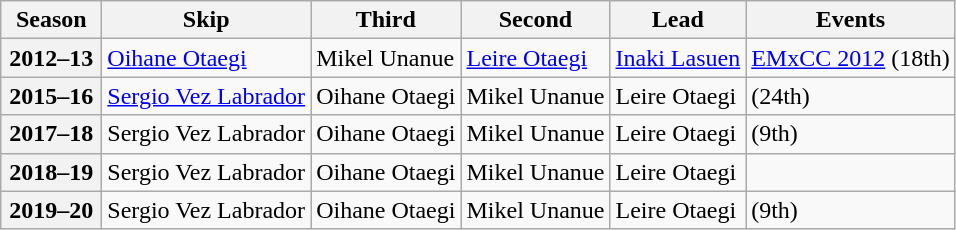<table class="wikitable">
<tr>
<th scope="col" width=60>Season</th>
<th scope="col">Skip</th>
<th scope="col">Third</th>
<th scope="col">Second</th>
<th scope="col">Lead</th>
<th scope="col">Events</th>
</tr>
<tr>
<th scope="row">2012–13</th>
<td><a href='#'>Oihane Otaegi</a></td>
<td>Mikel Unanue</td>
<td><a href='#'>Leire Otaegi</a></td>
<td><a href='#'>Inaki Lasuen</a></td>
<td><a href='#'>EMxCC 2012</a> (18th)</td>
</tr>
<tr>
<th scope="row">2015–16</th>
<td><a href='#'>Sergio Vez Labrador</a></td>
<td>Oihane Otaegi</td>
<td>Mikel Unanue</td>
<td>Leire Otaegi</td>
<td> (24th)</td>
</tr>
<tr>
<th scope="row">2017–18</th>
<td>Sergio Vez Labrador</td>
<td>Oihane Otaegi</td>
<td>Mikel Unanue</td>
<td>Leire Otaegi</td>
<td> (9th)</td>
</tr>
<tr>
<th scope="row">2018–19</th>
<td>Sergio Vez Labrador</td>
<td>Oihane Otaegi</td>
<td>Mikel Unanue</td>
<td>Leire Otaegi</td>
<td> </td>
</tr>
<tr>
<th scope="row">2019–20</th>
<td>Sergio Vez Labrador</td>
<td>Oihane Otaegi</td>
<td>Mikel Unanue</td>
<td>Leire Otaegi</td>
<td> (9th)</td>
</tr>
</table>
